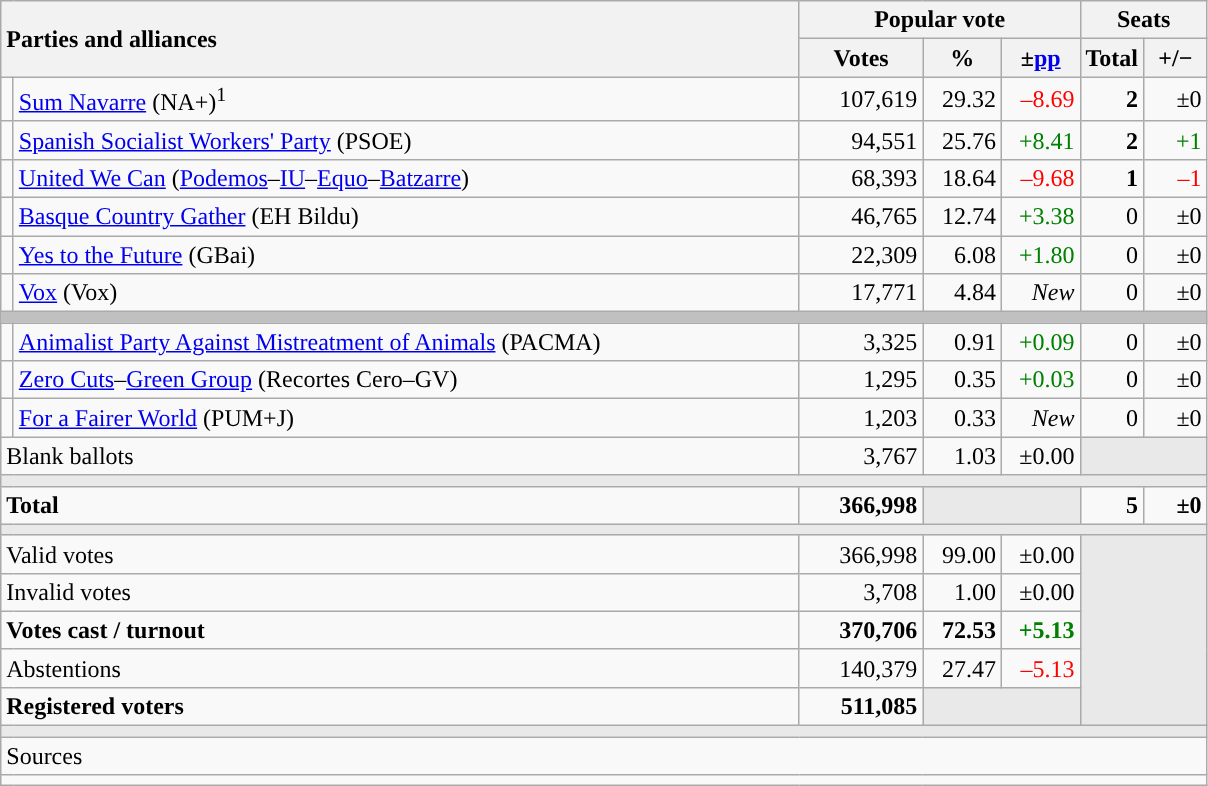<table class="wikitable" style="text-align:right;">
<tr>
<th style="text-align:left;" rowspan="2" colspan="2" width="525">Parties and alliances</th>
<th colspan="3">Popular vote</th>
<th colspan="2">Seats</th>
</tr>
<tr>
<th width="75">Votes</th>
<th width="45">%</th>
<th width="45">±<a href='#'>pp</a></th>
<th width="35">Total</th>
<th width="35">+/−</th>
</tr>
<tr>
<td width="1" style="color:inherit;background:"></td>
<td align="left"><a href='#'>Sum Navarre</a> (NA+)<sup>1</sup></td>
<td>107,619</td>
<td>29.32</td>
<td style="color:red;">–8.69</td>
<td><strong>2</strong></td>
<td>±0</td>
</tr>
<tr>
<td style="color:inherit;background:"></td>
<td align="left"><a href='#'>Spanish Socialist Workers' Party</a> (PSOE)</td>
<td>94,551</td>
<td>25.76</td>
<td style="color:green;">+8.41</td>
<td><strong>2</strong></td>
<td style="color:green;">+1</td>
</tr>
<tr>
<td style="color:inherit;background:"></td>
<td align="left"><a href='#'>United We Can</a> (<a href='#'>Podemos</a>–<a href='#'>IU</a>–<a href='#'>Equo</a>–<a href='#'>Batzarre</a>)</td>
<td>68,393</td>
<td>18.64</td>
<td style="color:red;">–9.68</td>
<td><strong>1</strong></td>
<td style="color:red;">–1</td>
</tr>
<tr>
<td style="color:inherit;background:"></td>
<td align="left"><a href='#'>Basque Country Gather</a> (EH Bildu)</td>
<td>46,765</td>
<td>12.74</td>
<td style="color:green;">+3.38</td>
<td>0</td>
<td>±0</td>
</tr>
<tr>
<td style="color:inherit;background:"></td>
<td align="left"><a href='#'>Yes to the Future</a> (GBai)</td>
<td>22,309</td>
<td>6.08</td>
<td style="color:green;">+1.80</td>
<td>0</td>
<td>±0</td>
</tr>
<tr>
<td style="color:inherit;background:"></td>
<td align="left"><a href='#'>Vox</a> (Vox)</td>
<td>17,771</td>
<td>4.84</td>
<td><em>New</em></td>
<td>0</td>
<td>±0</td>
</tr>
<tr>
<td colspan="7" bgcolor="#C0C0C0"></td>
</tr>
<tr>
<td style="color:inherit;background:"></td>
<td align="left"><a href='#'>Animalist Party Against Mistreatment of Animals</a> (PACMA)</td>
<td>3,325</td>
<td>0.91</td>
<td style="color:green;">+0.09</td>
<td>0</td>
<td>±0</td>
</tr>
<tr>
<td style="color:inherit;background:"></td>
<td align="left"><a href='#'>Zero Cuts</a>–<a href='#'>Green Group</a> (Recortes Cero–GV)</td>
<td>1,295</td>
<td>0.35</td>
<td style="color:green;">+0.03</td>
<td>0</td>
<td>±0</td>
</tr>
<tr>
<td style="color:inherit;background:"></td>
<td align="left"><a href='#'>For a Fairer World</a> (PUM+J)</td>
<td>1,203</td>
<td>0.33</td>
<td><em>New</em></td>
<td>0</td>
<td>±0</td>
</tr>
<tr>
<td align="left" colspan="2">Blank ballots</td>
<td>3,767</td>
<td>1.03</td>
<td>±0.00</td>
<td bgcolor="#E9E9E9" colspan="2"></td>
</tr>
<tr>
<td colspan="7" bgcolor="#E9E9E9"></td>
</tr>
<tr style="font-weight:bold;">
<td align="left" colspan="2">Total</td>
<td>366,998</td>
<td bgcolor="#E9E9E9" colspan="2"></td>
<td>5</td>
<td>±0</td>
</tr>
<tr>
<td colspan="7" bgcolor="#E9E9E9"></td>
</tr>
<tr>
<td align="left" colspan="2">Valid votes</td>
<td>366,998</td>
<td>99.00</td>
<td>±0.00</td>
<td bgcolor="#E9E9E9" colspan="2" rowspan="5"></td>
</tr>
<tr>
<td align="left" colspan="2">Invalid votes</td>
<td>3,708</td>
<td>1.00</td>
<td>±0.00</td>
</tr>
<tr style="font-weight:bold;">
<td align="left" colspan="2">Votes cast / turnout</td>
<td>370,706</td>
<td>72.53</td>
<td style="color:green;">+5.13</td>
</tr>
<tr>
<td align="left" colspan="2">Abstentions</td>
<td>140,379</td>
<td>27.47</td>
<td style="color:red;">–5.13</td>
</tr>
<tr style="font-weight:bold;">
<td align="left" colspan="2">Registered voters</td>
<td>511,085</td>
<td bgcolor="#E9E9E9" colspan="2"></td>
</tr>
<tr>
<td colspan="7" bgcolor="#E9E9E9"></td>
</tr>
<tr>
<td align="left" colspan="7">Sources</td>
</tr>
<tr>
<td colspan="7" style="text-align:left; max-width:790px;"></td>
</tr>
</table>
